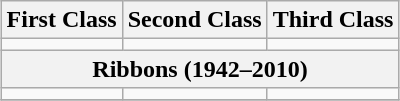<table class="wikitable" style="margin:1em auto;text-align:center;">
<tr>
<th>First Class</th>
<th>Second Class</th>
<th>Third Class</th>
</tr>
<tr>
<td></td>
<td></td>
<td></td>
</tr>
<tr>
<th colspan="3">Ribbons (1942–2010)</th>
</tr>
<tr>
<td></td>
<td></td>
<td></td>
</tr>
<tr>
</tr>
</table>
